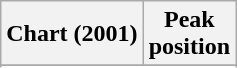<table class=wikitable sortable">
<tr>
<th align="left">Chart (2001)</th>
<th align="center">Peak<br>position</th>
</tr>
<tr>
</tr>
<tr>
</tr>
</table>
